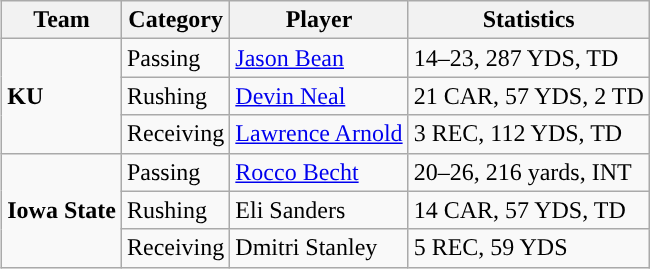<table class="wikitable" style="float: right;">
<tr>
<th>Team</th>
<th>Category</th>
<th>Player</th>
<th>Statistics</th>
</tr>
<tr>
<td rowspan=3><strong>KU</strong></td>
<td>Passing</td>
<td><a href='#'>Jason Bean</a></td>
<td>14–23, 287 YDS, TD</td>
</tr>
<tr>
<td>Rushing</td>
<td><a href='#'>Devin Neal</a></td>
<td>21 CAR, 57 YDS, 2 TD</td>
</tr>
<tr>
<td>Receiving</td>
<td><a href='#'>Lawrence Arnold</a></td>
<td>3 REC, 112 YDS, TD</td>
</tr>
<tr>
<td rowspan=3><strong>Iowa State</strong></td>
<td>Passing</td>
<td><a href='#'>Rocco Becht</a></td>
<td>20–26, 216 yards, INT</td>
</tr>
<tr>
<td>Rushing</td>
<td>Eli Sanders</td>
<td>14 CAR, 57 YDS, TD</td>
</tr>
<tr>
<td>Receiving</td>
<td>Dmitri Stanley</td>
<td>5 REC, 59 YDS</td>
</tr>
</table>
